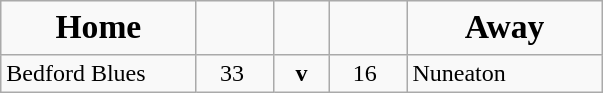<table class="wikitable">
<tr style="font-size:140%;">
<td width="25%" align="center"><strong>Home</strong></td>
<td width="10%" align="center"><strong> </strong></td>
<td width="7%" align="center"><strong> </strong></td>
<td width="10%" align="center"><strong> </strong></td>
<td width="25%" align="center"><strong>Away</strong></td>
</tr>
<tr ---->
<td width="25%">Bedford Blues</td>
<td width="10%" align="center">33 </td>
<td width="7%" align="center"><strong>v</strong></td>
<td width="10%" align="center">16 </td>
<td width="25%">Nuneaton</td>
</tr>
</table>
